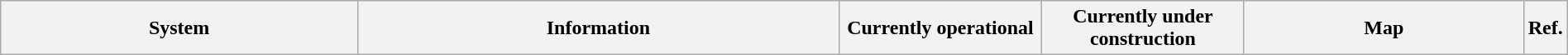<table class="wikitable" style="width:100%">
<tr>
<th style="width:23%">System</th>
<th style="width:31%" colspan=2>Information</th>
<th style="width:13%">Currently operational</th>
<th style="width:13%">Currently under construction</th>
<th style="width:18%">Map</th>
<th style="width:2%">Ref.<br></th>
</tr>
</table>
